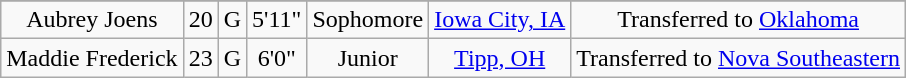<table class="wikitable sortable" style="text-align: center">
<tr align=center>
</tr>
<tr>
<td>Aubrey Joens</td>
<td>20</td>
<td>G</td>
<td>5'11"</td>
<td>Sophomore</td>
<td><a href='#'>Iowa City, IA</a></td>
<td>Transferred to <a href='#'>Oklahoma</a></td>
</tr>
<tr>
<td>Maddie Frederick</td>
<td>23</td>
<td>G</td>
<td>6'0"</td>
<td> Junior</td>
<td><a href='#'>Tipp, OH</a></td>
<td>Transferred to <a href='#'>Nova Southeastern</a></td>
</tr>
</table>
